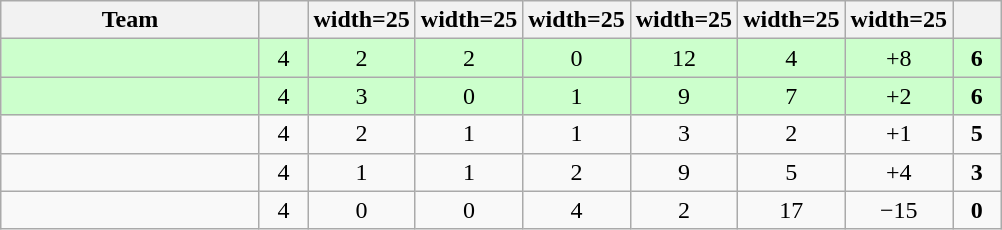<table class="wikitable" style="text-align: center;">
<tr>
<th style="width:165px;">Team</th>
<th width=25></th>
<th>width=25</th>
<th>width=25</th>
<th>width=25</th>
<th>width=25</th>
<th>width=25</th>
<th>width=25</th>
<th width=25></th>
</tr>
<tr style="background:#cfc;">
<td align="left"></td>
<td>4</td>
<td>2</td>
<td>2</td>
<td>0</td>
<td>12</td>
<td>4</td>
<td>+8</td>
<td><strong>6</strong></td>
</tr>
<tr style="background:#cfc;">
<td align="left"></td>
<td>4</td>
<td>3</td>
<td>0</td>
<td>1</td>
<td>9</td>
<td>7</td>
<td>+2</td>
<td><strong>6</strong></td>
</tr>
<tr>
<td align="left"></td>
<td>4</td>
<td>2</td>
<td>1</td>
<td>1</td>
<td>3</td>
<td>2</td>
<td>+1</td>
<td><strong>5</strong></td>
</tr>
<tr>
<td align="left"></td>
<td>4</td>
<td>1</td>
<td>1</td>
<td>2</td>
<td>9</td>
<td>5</td>
<td>+4</td>
<td><strong>3</strong></td>
</tr>
<tr>
<td align="left"></td>
<td>4</td>
<td>0</td>
<td>0</td>
<td>4</td>
<td>2</td>
<td>17</td>
<td>−15</td>
<td><strong>0</strong></td>
</tr>
</table>
